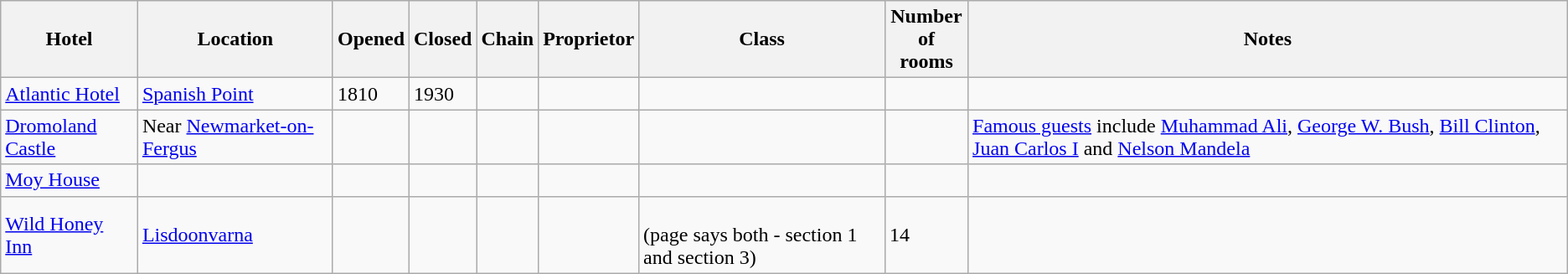<table class="wikitable sortable">
<tr>
<th>Hotel</th>
<th>Location</th>
<th>Opened</th>
<th>Closed</th>
<th>Chain</th>
<th>Proprietor</th>
<th>Class</th>
<th>Number<br>of rooms</th>
<th class="unsortable">Notes</th>
</tr>
<tr>
<td><a href='#'>Atlantic Hotel</a><br></td>
<td><a href='#'>Spanish Point</a></td>
<td> 1810</td>
<td>1930</td>
<td></td>
<td></td>
<td></td>
<td></td>
<td></td>
</tr>
<tr>
<td><a href='#'>Dromoland Castle</a><br></td>
<td>Near <a href='#'>Newmarket-on-Fergus</a></td>
<td></td>
<td></td>
<td></td>
<td></td>
<td></td>
<td></td>
<td><a href='#'>Famous guests</a> include <a href='#'>Muhammad Ali</a>, <a href='#'>George W. Bush</a>, <a href='#'>Bill Clinton</a>, <a href='#'>Juan Carlos I</a> and <a href='#'>Nelson Mandela</a></td>
</tr>
<tr>
<td><a href='#'>Moy House</a><br></td>
<td></td>
<td></td>
<td></td>
<td></td>
<td></td>
<td></td>
<td></td>
<td></td>
</tr>
<tr>
<td><a href='#'>Wild Honey Inn</a><br></td>
<td><a href='#'>Lisdoonvarna</a></td>
<td></td>
<td></td>
<td></td>
<td></td>
<td> <br>(page says both - section 1 and section 3)</td>
<td>14</td>
<td></td>
</tr>
</table>
